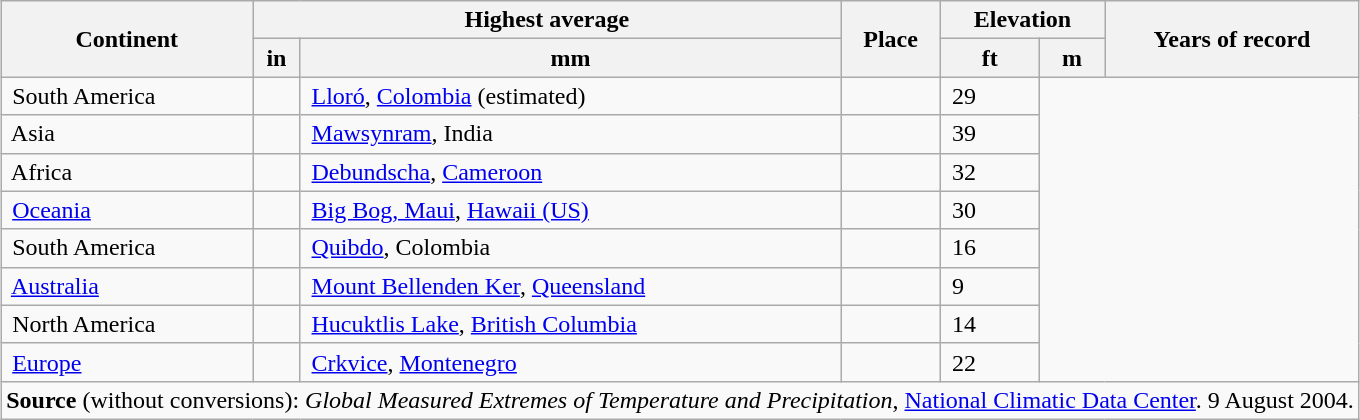<table class="wikitable" style="margin:auto;">
<tr>
<th rowspan=2>Continent</th>
<th colspan=2>Highest average</th>
<th rowspan=2>Place</th>
<th colspan=2>Elevation</th>
<th rowspan=2>Years of record</th>
</tr>
<tr>
<th>in</th>
<th>mm</th>
<th>ft</th>
<th>m</th>
</tr>
<tr>
<td> South America </td>
<td> </td>
<td> <a href='#'>Lloró</a>, <a href='#'>Colombia</a> (estimated) </td>
<td> </td>
<td> 29 </td>
</tr>
<tr>
<td> Asia </td>
<td> </td>
<td> <a href='#'>Mawsynram</a>, India </td>
<td> </td>
<td> 39 </td>
</tr>
<tr>
<td> Africa </td>
<td> </td>
<td> <a href='#'>Debundscha</a>, <a href='#'>Cameroon</a> </td>
<td> </td>
<td> 32 </td>
</tr>
<tr>
<td> <a href='#'>Oceania</a> </td>
<td> </td>
<td> <a href='#'>Big Bog, Maui</a>, <a href='#'>Hawaii (US)</a> </td>
<td> </td>
<td> 30 </td>
</tr>
<tr>
<td> South America </td>
<td> </td>
<td> <a href='#'>Quibdo</a>, Colombia </td>
<td> </td>
<td> 16 </td>
</tr>
<tr>
<td> <a href='#'>Australia</a> </td>
<td> </td>
<td> <a href='#'>Mount Bellenden Ker</a>, <a href='#'>Queensland</a> </td>
<td> </td>
<td> 9 </td>
</tr>
<tr>
<td> North America </td>
<td> </td>
<td> <a href='#'>Hucuktlis Lake</a>, <a href='#'>British Columbia</a> </td>
<td> </td>
<td> 14 </td>
</tr>
<tr>
<td> <a href='#'>Europe</a> </td>
<td> </td>
<td> <a href='#'>Crkvice</a>, <a href='#'>Montenegro</a> </td>
<td> </td>
<td> 22 </td>
</tr>
<tr>
<td colspan=7 style="text-align:center;"><strong>Source</strong> (without conversions): <em>Global Measured Extremes of Temperature and Precipitation</em>, <a href='#'>National Climatic Data Center</a>. 9 August 2004.</td>
</tr>
</table>
